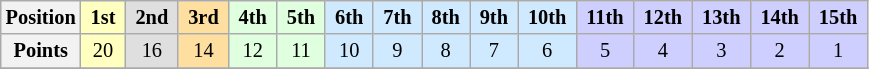<table class="wikitable" style="font-size:85%; text-align:center">
<tr>
<th>Position</th>
<td style="background:#FFFFBF;"> <strong>1st</strong> </td>
<td style="background:#DFDFDF;"> <strong>2nd</strong> </td>
<td style="background:#FFDF9F;"> <strong>3rd</strong> </td>
<td style="background:#DFFFDF;"> <strong>4th</strong> </td>
<td style="background:#DFFFDF;"> <strong>5th</strong> </td>
<td style="background:#CFEAFF;"> <strong>6th</strong> </td>
<td style="background:#CFEAFF;"> <strong>7th</strong> </td>
<td style="background:#CFEAFF;"> <strong>8th</strong> </td>
<td style="background:#CFEAFF;"> <strong>9th</strong> </td>
<td style="background:#CFEAFF;"> <strong>10th</strong> </td>
<td style="background:#CFCFFF;"> <strong>11th</strong> </td>
<td style="background:#CFCFFF;"> <strong>12th</strong> </td>
<td style="background:#CFCFFF;"> <strong>13th</strong> </td>
<td style="background:#CFCFFF;"> <strong>14th</strong> </td>
<td style="background:#CFCFFF;"> <strong>15th</strong> </td>
</tr>
<tr>
<th>Points</th>
<td style="background:#FFFFBF;">20</td>
<td style="background:#DFDFDF;">16</td>
<td style="background:#FFDF9F;">14</td>
<td style="background:#DFFFDF;">12</td>
<td style="background:#DFFFDF;">11</td>
<td style="background:#CFEAFF;">10</td>
<td style="background:#CFEAFF;">9</td>
<td style="background:#CFEAFF;">8</td>
<td style="background:#CFEAFF;">7</td>
<td style="background:#CFEAFF;">6</td>
<td style="background:#CFCFFF;">5</td>
<td style="background:#CFCFFF;">4</td>
<td style="background:#CFCFFF;">3</td>
<td style="background:#CFCFFF;">2</td>
<td style="background:#CFCFFF;">1</td>
</tr>
<tr>
</tr>
</table>
